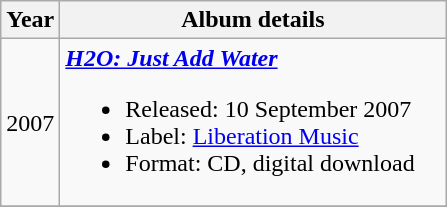<table class="wikitable">
<tr>
<th rowspan="1">Year</th>
<th rowspan="1" width="250">Album details</th>
</tr>
<tr>
<td>2007</td>
<td align="left"><strong><em><a href='#'>H2O: Just Add Water</a></em></strong><br><ul><li>Released: 10 September 2007</li><li>Label: <a href='#'>Liberation Music</a></li><li>Format: CD, digital download</li></ul></td>
</tr>
<tr>
</tr>
</table>
